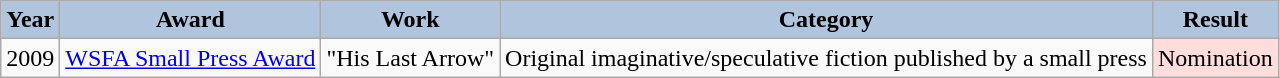<table class="wikitable">
<tr style="text-align:center;">
<th style="background:#B0C4DE;">Year</th>
<th style="background:#B0C4DE;">Award</th>
<th style="background:#B0C4DE;">Work</th>
<th style="background:#B0C4DE;">Category</th>
<th style="background:#B0C4DE;">Result</th>
</tr>
<tr>
<td>2009</td>
<td><a href='#'>WSFA Small Press Award</a></td>
<td>"His Last Arrow"</td>
<td>Original imaginative/speculative fiction published by a small press</td>
<td style="background:#fdd;">Nomination</td>
</tr>
</table>
